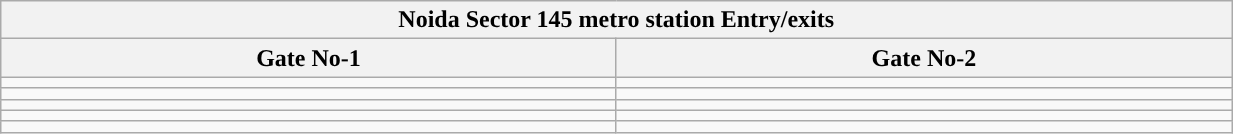<table class="wikitable" style="text-align: center;" width="65%">
<tr>
<th align="center" colspan="5" style="background:#"><span><strong>Noida Sector 145 metro station Entry/exits </strong></span></th>
</tr>
<tr>
<th style="width:15%;">Gate No-1</th>
<th style="width:15%;">Gate No-2</th>
</tr>
<tr>
<td></td>
<td></td>
</tr>
<tr>
<td></td>
<td></td>
</tr>
<tr>
<td></td>
<td></td>
</tr>
<tr>
<td></td>
<td></td>
</tr>
<tr>
<td></td>
<td></td>
</tr>
</table>
